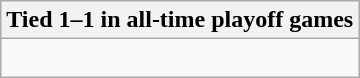<table class="wikitable collapsible collapsed">
<tr>
<th>Tied 1–1 in all-time playoff games</th>
</tr>
<tr>
<td><br>
</td>
</tr>
</table>
